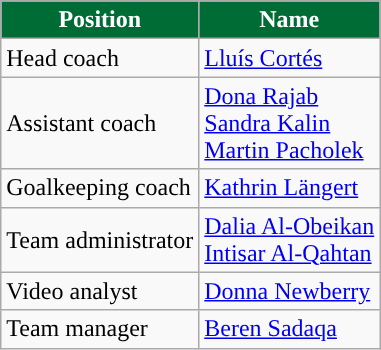<table class="wikitable">
<tr>
<th style="background:#006C35; color:white; ">Position</th>
<th style="background:#006C35; color:white; ">Name</th>
</tr>
<tr>
<td>Head coach</td>
<td> <a href='#'>Lluís Cortés</a></td>
</tr>
<tr>
<td>Assistant coach</td>
<td> <a href='#'>Dona Rajab</a><br> <a href='#'>Sandra Kalin</a><br> <a href='#'>Martin Pacholek</a></td>
</tr>
<tr>
<td>Goalkeeping coach</td>
<td> <a href='#'>Kathrin Längert</a><br></td>
</tr>
<tr>
<td>Team administrator</td>
<td> <a href='#'>Dalia Al-Obeikan</a><br> <a href='#'>Intisar Al-Qahtan</a><br></td>
</tr>
<tr>
<td>Video analyst</td>
<td> <a href='#'>Donna Newberry</a></td>
</tr>
<tr>
<td>Team manager</td>
<td> <a href='#'>Beren Sadaqa</a><br></td>
</tr>
</table>
